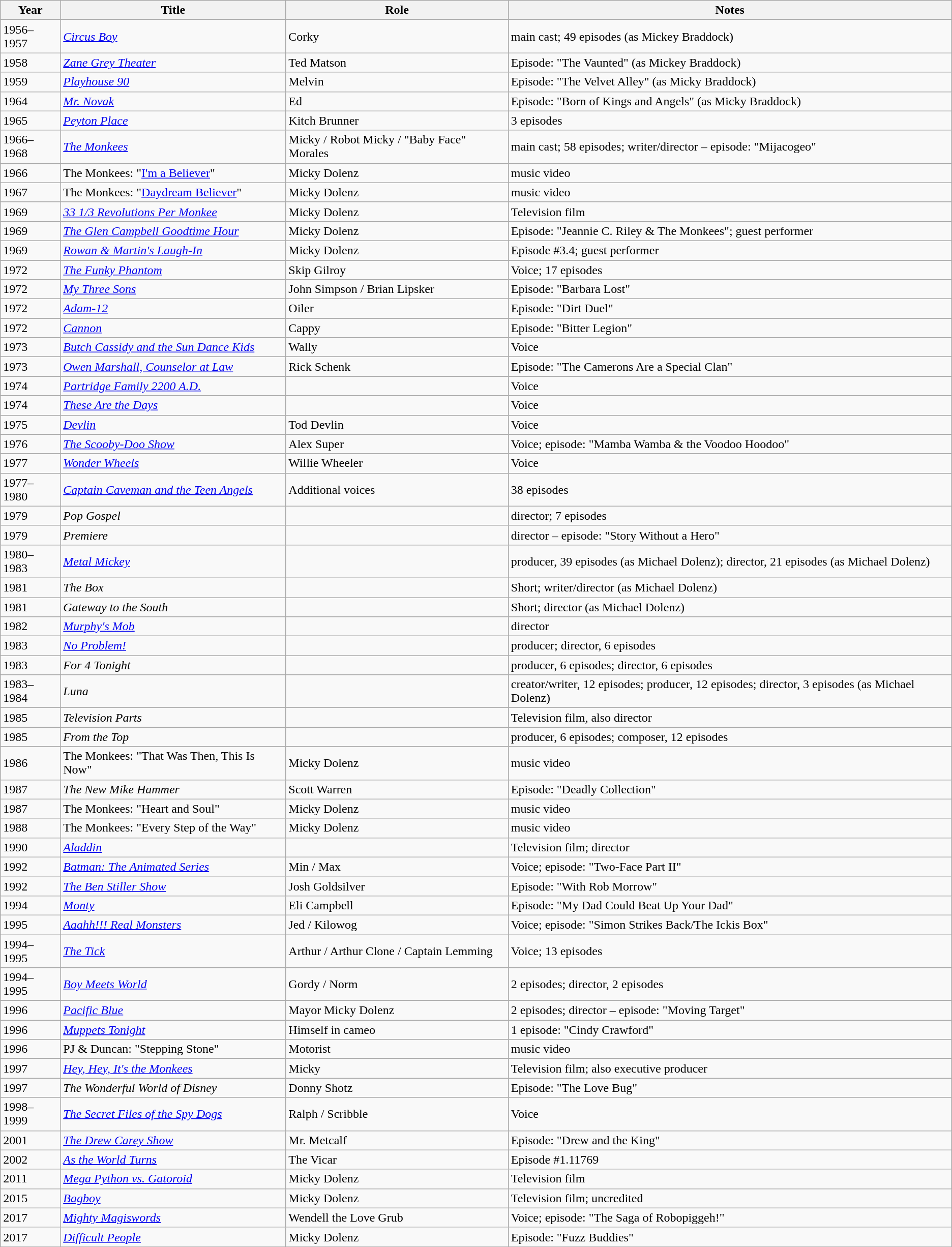<table class="wikitable sortable">
<tr>
<th>Year</th>
<th>Title</th>
<th>Role</th>
<th>Notes</th>
</tr>
<tr>
<td>1956–1957</td>
<td><em><a href='#'>Circus Boy</a></em></td>
<td>Corky</td>
<td>main cast; 49 episodes (as Mickey Braddock)</td>
</tr>
<tr>
<td>1958</td>
<td><em><a href='#'>Zane Grey Theater</a></em></td>
<td>Ted Matson</td>
<td>Episode: "The Vaunted" (as Mickey Braddock)</td>
</tr>
<tr>
<td>1959</td>
<td><em><a href='#'>Playhouse 90</a></em></td>
<td>Melvin</td>
<td>Episode: "The Velvet Alley" (as Micky Braddock)</td>
</tr>
<tr>
<td>1964</td>
<td><em><a href='#'>Mr. Novak</a></em></td>
<td>Ed</td>
<td>Episode: "Born of Kings and Angels" (as Micky Braddock)</td>
</tr>
<tr>
<td>1965</td>
<td><em><a href='#'>Peyton Place</a></em></td>
<td>Kitch Brunner</td>
<td>3 episodes</td>
</tr>
<tr>
<td>1966–1968</td>
<td><em><a href='#'>The Monkees</a></em></td>
<td>Micky / Robot Micky / "Baby Face" Morales</td>
<td>main cast; 58 episodes; writer/director – episode: "Mijacogeo"</td>
</tr>
<tr>
<td>1966</td>
<td>The Monkees: "<a href='#'>I'm a Believer</a>"</td>
<td>Micky Dolenz</td>
<td>music video</td>
</tr>
<tr>
<td>1967</td>
<td>The Monkees: "<a href='#'>Daydream Believer</a>"</td>
<td>Micky Dolenz</td>
<td>music video</td>
</tr>
<tr>
<td>1969</td>
<td><em><a href='#'>33 1/3 Revolutions Per Monkee</a></em></td>
<td>Micky Dolenz</td>
<td>Television film</td>
</tr>
<tr>
<td>1969</td>
<td><em><a href='#'>The Glen Campbell Goodtime Hour</a></em></td>
<td>Micky Dolenz</td>
<td>Episode: "Jeannie C. Riley & The Monkees"; guest performer</td>
</tr>
<tr>
<td>1969</td>
<td><em><a href='#'>Rowan & Martin's Laugh-In</a></em></td>
<td>Micky Dolenz</td>
<td>Episode #3.4; guest performer</td>
</tr>
<tr>
<td>1972</td>
<td><em><a href='#'>The Funky Phantom</a></em></td>
<td>Skip Gilroy</td>
<td>Voice; 17 episodes</td>
</tr>
<tr>
<td>1972</td>
<td><em><a href='#'>My Three Sons</a></em></td>
<td>John Simpson / Brian Lipsker</td>
<td>Episode: "Barbara Lost"</td>
</tr>
<tr>
<td>1972</td>
<td><em><a href='#'>Adam-12</a></em></td>
<td>Oiler</td>
<td>Episode: "Dirt Duel"</td>
</tr>
<tr>
<td>1972</td>
<td><em><a href='#'>Cannon</a></em></td>
<td>Cappy</td>
<td>Episode: "Bitter Legion"</td>
</tr>
<tr>
<td>1973</td>
<td><em><a href='#'>Butch Cassidy and the Sun Dance Kids</a></em></td>
<td>Wally</td>
<td>Voice</td>
</tr>
<tr>
<td>1973</td>
<td><em><a href='#'>Owen Marshall, Counselor at Law</a></em></td>
<td>Rick Schenk</td>
<td>Episode: "The Camerons Are a Special Clan"</td>
</tr>
<tr>
<td>1974</td>
<td><em><a href='#'>Partridge Family 2200 A.D.</a></em></td>
<td></td>
<td>Voice</td>
</tr>
<tr>
<td>1974</td>
<td><em><a href='#'>These Are the Days</a></em></td>
<td></td>
<td>Voice</td>
</tr>
<tr>
<td>1975</td>
<td><em><a href='#'>Devlin</a></em></td>
<td>Tod Devlin</td>
<td>Voice</td>
</tr>
<tr>
<td>1976</td>
<td><em><a href='#'>The Scooby-Doo Show</a></em></td>
<td>Alex Super</td>
<td>Voice; episode: "Mamba Wamba & the Voodoo Hoodoo"</td>
</tr>
<tr>
<td>1977</td>
<td><em><a href='#'>Wonder Wheels</a></em></td>
<td>Willie Wheeler</td>
<td>Voice</td>
</tr>
<tr>
<td>1977–1980</td>
<td><em><a href='#'>Captain Caveman and the Teen Angels</a></em></td>
<td>Additional voices</td>
<td>38 episodes</td>
</tr>
<tr>
<td>1979</td>
<td><em>Pop Gospel</em></td>
<td></td>
<td>director; 7 episodes</td>
</tr>
<tr>
<td>1979</td>
<td><em>Premiere</em></td>
<td></td>
<td>director – episode: "Story Without a Hero"</td>
</tr>
<tr>
<td>1980–1983</td>
<td><em><a href='#'>Metal Mickey</a></em></td>
<td></td>
<td>producer, 39 episodes (as Michael Dolenz); director, 21 episodes (as Michael Dolenz)</td>
</tr>
<tr>
<td>1981</td>
<td><em>The Box</em></td>
<td></td>
<td>Short; writer/director (as Michael Dolenz)</td>
</tr>
<tr>
<td>1981</td>
<td><em>Gateway to the South</em></td>
<td></td>
<td>Short; director (as Michael Dolenz)</td>
</tr>
<tr>
<td>1982</td>
<td><em><a href='#'>Murphy's Mob</a></em></td>
<td></td>
<td>director</td>
</tr>
<tr>
<td>1983</td>
<td><em><a href='#'>No Problem!</a></em></td>
<td></td>
<td>producer; director, 6 episodes</td>
</tr>
<tr>
<td>1983</td>
<td><em>For 4 Tonight</em></td>
<td></td>
<td>producer, 6 episodes; director, 6 episodes</td>
</tr>
<tr>
<td>1983–1984</td>
<td><em>Luna</em></td>
<td></td>
<td>creator/writer, 12 episodes; producer, 12 episodes; director, 3 episodes (as Michael Dolenz)</td>
</tr>
<tr>
<td>1985</td>
<td><em>Television Parts</em></td>
<td></td>
<td>Television film, also director</td>
</tr>
<tr>
<td>1985</td>
<td><em>From the Top</em></td>
<td></td>
<td>producer, 6 episodes; composer, 12 episodes</td>
</tr>
<tr>
<td>1986</td>
<td>The Monkees: "That Was Then, This Is Now"</td>
<td>Micky Dolenz</td>
<td>music video</td>
</tr>
<tr>
<td>1987</td>
<td><em>The New Mike Hammer</em></td>
<td>Scott Warren</td>
<td>Episode: "Deadly Collection"</td>
</tr>
<tr>
<td>1987</td>
<td>The Monkees: "Heart and Soul"</td>
<td>Micky Dolenz</td>
<td>music video</td>
</tr>
<tr>
<td>1988</td>
<td>The Monkees: "Every Step of the Way"</td>
<td>Micky Dolenz</td>
<td>music video</td>
</tr>
<tr>
<td>1990</td>
<td><em><a href='#'>Aladdin</a></em></td>
<td></td>
<td>Television film; director</td>
</tr>
<tr>
<td>1992</td>
<td><em><a href='#'>Batman: The Animated Series</a></em></td>
<td>Min / Max</td>
<td>Voice; episode: "Two-Face Part II"</td>
</tr>
<tr>
<td>1992</td>
<td><em><a href='#'>The Ben Stiller Show</a></em></td>
<td>Josh Goldsilver</td>
<td>Episode: "With Rob Morrow"</td>
</tr>
<tr>
<td>1994</td>
<td><em><a href='#'>Monty</a></em></td>
<td>Eli Campbell</td>
<td>Episode: "My Dad Could Beat Up Your Dad"</td>
</tr>
<tr>
<td>1995</td>
<td><em><a href='#'>Aaahh!!! Real Monsters</a></em></td>
<td>Jed / Kilowog</td>
<td>Voice; episode: "Simon Strikes Back/The Ickis Box"</td>
</tr>
<tr>
<td>1994–1995</td>
<td><em><a href='#'>The Tick</a></em></td>
<td>Arthur / Arthur Clone / Captain Lemming</td>
<td>Voice; 13 episodes</td>
</tr>
<tr>
<td>1994–1995</td>
<td><em><a href='#'>Boy Meets World</a></em></td>
<td>Gordy / Norm</td>
<td>2 episodes; director, 2 episodes</td>
</tr>
<tr>
<td>1996</td>
<td><em><a href='#'>Pacific Blue</a></em></td>
<td>Mayor Micky Dolenz</td>
<td>2 episodes; director – episode: "Moving Target"</td>
</tr>
<tr>
<td>1996</td>
<td><em><a href='#'>Muppets Tonight</a></em></td>
<td>Himself in cameo</td>
<td>1 episode: "Cindy Crawford"</td>
</tr>
<tr>
<td>1996</td>
<td>PJ & Duncan: "Stepping Stone"</td>
<td>Motorist</td>
<td>music video</td>
</tr>
<tr>
<td>1997</td>
<td><em><a href='#'>Hey, Hey, It's the Monkees</a></em></td>
<td>Micky</td>
<td>Television film; also executive producer</td>
</tr>
<tr>
<td>1997</td>
<td><em>The Wonderful World of Disney</em></td>
<td>Donny Shotz</td>
<td>Episode: "The Love Bug"</td>
</tr>
<tr>
<td>1998–1999</td>
<td><em><a href='#'>The Secret Files of the Spy Dogs</a></em></td>
<td>Ralph / Scribble</td>
<td>Voice</td>
</tr>
<tr>
<td>2001</td>
<td><em><a href='#'>The Drew Carey Show</a></em></td>
<td>Mr. Metcalf</td>
<td>Episode: "Drew and the King"</td>
</tr>
<tr>
<td>2002</td>
<td><em><a href='#'>As the World Turns</a></em></td>
<td>The Vicar</td>
<td>Episode #1.11769</td>
</tr>
<tr>
<td>2011</td>
<td><em><a href='#'>Mega Python vs. Gatoroid</a></em></td>
<td>Micky Dolenz</td>
<td>Television film</td>
</tr>
<tr>
<td>2015</td>
<td><em><a href='#'>Bagboy</a></em></td>
<td>Micky Dolenz</td>
<td>Television film; uncredited</td>
</tr>
<tr>
<td>2017</td>
<td><em><a href='#'>Mighty Magiswords</a></em></td>
<td>Wendell the Love Grub</td>
<td>Voice; episode: "The Saga of Robopiggeh!"</td>
</tr>
<tr>
<td>2017</td>
<td><em><a href='#'>Difficult People</a></em></td>
<td>Micky Dolenz</td>
<td>Episode: "Fuzz Buddies"</td>
</tr>
</table>
